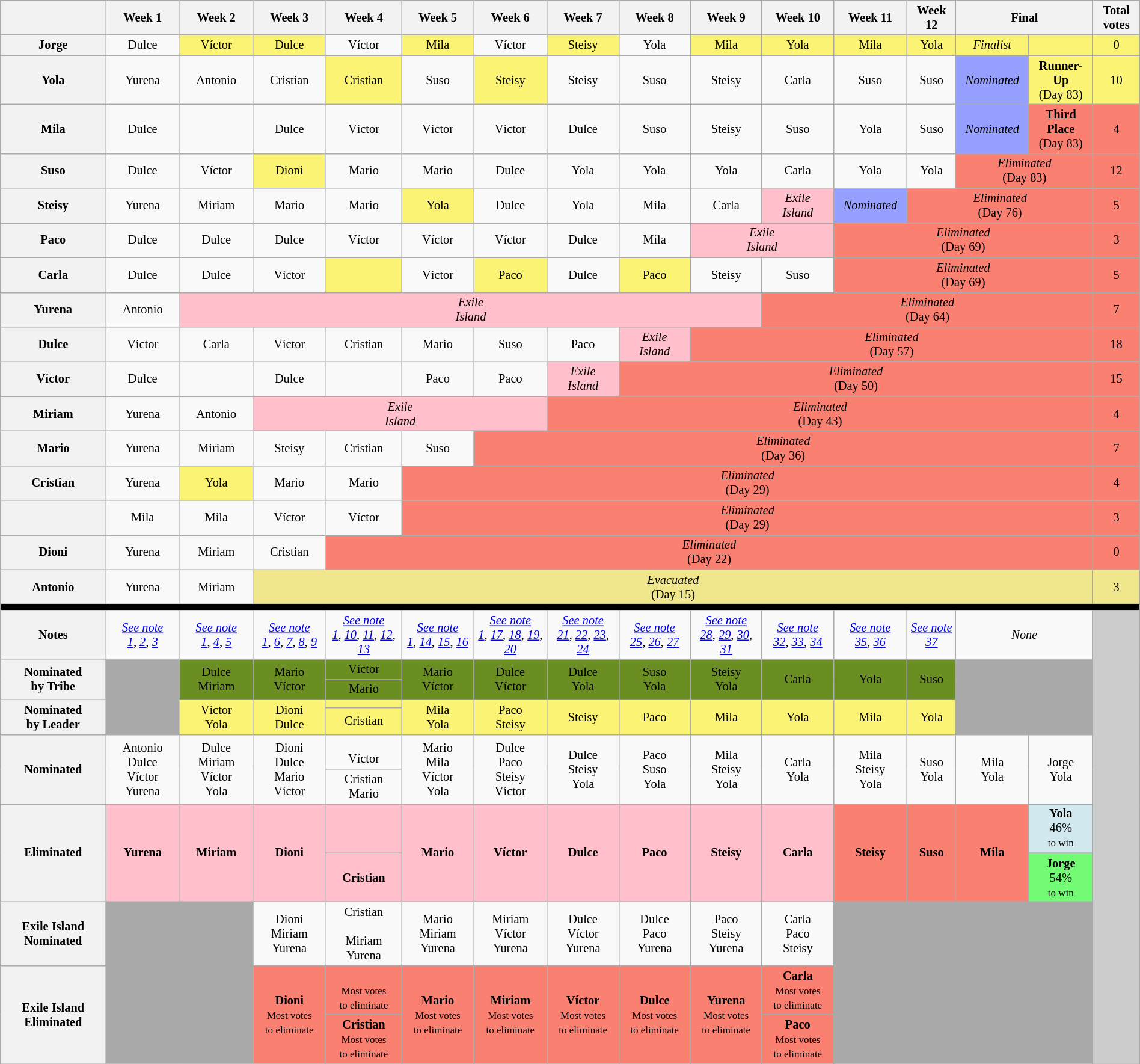<table class="wikitable" style="font-size:85%; text-align:center; width: 100%;">
<tr>
<th style="width:3%"></th>
<th style="width: 2%;">Week 1</th>
<th style="width: 2%;">Week 2</th>
<th style="width: 2%;">Week 3</th>
<th style="width: 2%;">Week 4</th>
<th style="width: 2%;">Week 5</th>
<th style="width: 2%;">Week 6</th>
<th style="width: 2%;">Week 7</th>
<th style="width: 2%;">Week 8</th>
<th style="width: 2%;">Week 9</th>
<th style="width: 2%;">Week 10</th>
<th style="width: 1%;">Week 11</th>
<th style="width: 1%;">Week 12</th>
<th colspan="2" style="width: 2%;">Final</th>
<th style="width:1%">Total votes</th>
</tr>
<tr>
<th>Jorge</th>
<td>Dulce</td>
<td style="background:#FBF373;">Víctor</td>
<td style="background:#FBF373;">Dulce</td>
<td>Víctor</td>
<td style="background:#FBF373;">Mila</td>
<td>Víctor</td>
<td style="background:#FBF373;">Steisy</td>
<td>Yola</td>
<td style="background:#FBF373;">Mila</td>
<td style="background:#FBF373;">Yola</td>
<td style="background:#FBF373;">Mila</td>
<td style="background:#FBF373;">Yola</td>
<td style="background:#FBF373;"><em>Finalist</em></td>
<td style="background:#FBF373;"></td>
<td style="background:#FBF373;">0</td>
</tr>
<tr>
<th>Yola</th>
<td>Yurena</td>
<td>Antonio</td>
<td>Cristian</td>
<td style="background:#FBF373;">Cristian</td>
<td>Suso</td>
<td style="background:#FBF373;">Steisy</td>
<td>Steisy</td>
<td>Suso</td>
<td>Steisy</td>
<td>Carla</td>
<td>Suso</td>
<td>Suso</td>
<td style="background:#959FFD; text-align:center"><em>Nominated</em></td>
<td style="background:#FBF373;"><strong>Runner-Up</strong><br>(Day 83)</td>
<td style="background:#FBF373;">10</td>
</tr>
<tr>
<th>Mila</th>
<td>Dulce</td>
<td></td>
<td>Dulce</td>
<td>Víctor</td>
<td>Víctor</td>
<td>Víctor</td>
<td>Dulce</td>
<td>Suso</td>
<td>Steisy</td>
<td>Suso</td>
<td>Yola</td>
<td>Suso</td>
<td style="background:#959FFD; text-align:center"><em>Nominated</em></td>
<td style="background:#FA8072;"><strong>Third Place</strong><br>(Day 83)</td>
<td style="background:#FA8072;">4</td>
</tr>
<tr>
<th>Suso</th>
<td>Dulce</td>
<td>Víctor</td>
<td style="background:#FBF373;">Dioni</td>
<td>Mario</td>
<td>Mario</td>
<td>Dulce</td>
<td>Yola</td>
<td>Yola</td>
<td>Yola</td>
<td>Carla</td>
<td>Yola</td>
<td>Yola</td>
<td colspan="2" style="background:#FA8072;"><em>Eliminated</em><br>(Day 83)</td>
<td style="background:#FA8072;">12</td>
</tr>
<tr>
<th>Steisy</th>
<td>Yurena</td>
<td>Miriam</td>
<td>Mario</td>
<td>Mario</td>
<td style="background:#FBF373;">Yola</td>
<td>Dulce</td>
<td>Yola</td>
<td>Mila</td>
<td>Carla</td>
<td style="background-color: pink;"><em>Exile<br>Island</em></td>
<td style="background:#959FFD; text-align:center"><em>Nominated</em></td>
<td colspan="3" style="background:#FA8072;"><em>Eliminated</em><br>(Day 76)</td>
<td style="background:#FA8072;">5</td>
</tr>
<tr>
<th>Paco</th>
<td>Dulce</td>
<td>Dulce</td>
<td>Dulce</td>
<td>Víctor</td>
<td>Víctor</td>
<td>Víctor</td>
<td>Dulce</td>
<td>Mila</td>
<td colspan="2" style="background-color: pink;"><em>Exile<br>Island</em></td>
<td colspan="4" style="background:#FA8072;"><em>Eliminated</em><br>(Day 69)</td>
<td style="background:#FA8072;">3</td>
</tr>
<tr>
<th>Carla</th>
<td>Dulce</td>
<td>Dulce</td>
<td>Víctor</td>
<td style="background:#FBF373;"></td>
<td>Víctor</td>
<td style="background:#FBF373;">Paco</td>
<td>Dulce</td>
<td style="background:#FBF373;">Paco</td>
<td>Steisy</td>
<td>Suso</td>
<td colspan="4" style="background:#FA8072;"><em>Eliminated</em><br>(Day 69)</td>
<td style="background:#FA8072;">5</td>
</tr>
<tr>
<th>Yurena</th>
<td>Antonio</td>
<td colspan="8" style="background-color: pink;"><em>Exile<br>Island</em></td>
<td colspan="5" style="background:#FA8072;"><em>Eliminated</em><br>(Day 64)</td>
<td style="background:#FA8072;">7</td>
</tr>
<tr>
<th>Dulce</th>
<td>Víctor</td>
<td>Carla</td>
<td>Víctor</td>
<td>Cristian</td>
<td>Mario</td>
<td>Suso</td>
<td>Paco</td>
<td style="background-color: pink;"><em>Exile<br>Island</em></td>
<td colspan="6" style="background:#FA8072;"><em>Eliminated</em><br>(Day 57)</td>
<td style="background:#FA8072;">18</td>
</tr>
<tr>
<th>Víctor</th>
<td>Dulce</td>
<td></td>
<td>Dulce</td>
<td></td>
<td>Paco</td>
<td>Paco</td>
<td style="background-color: pink;"><em>Exile<br>Island</em></td>
<td colspan="7" style="background:#FA8072;"><em>Eliminated</em><br>(Day 50)</td>
<td style="background:#FA8072;">15</td>
</tr>
<tr>
<th>Miriam</th>
<td>Yurena</td>
<td>Antonio</td>
<td colspan="4" style="background-color: pink;"><em>Exile<br>Island</em></td>
<td colspan="8" style="background:#FA8072;"><em>Eliminated</em><br>(Day 43)</td>
<td style="background:#FA8072;">4</td>
</tr>
<tr>
<th>Mario</th>
<td>Yurena</td>
<td>Miriam</td>
<td>Steisy</td>
<td>Cristian</td>
<td>Suso</td>
<td colspan="9" style="background:#FA8072;"><em>Eliminated</em><br>(Day 36)</td>
<td style="background:#FA8072;">7</td>
</tr>
<tr>
<th>Cristian</th>
<td>Yurena</td>
<td style="background:#FBF373;">Yola</td>
<td>Mario</td>
<td>Mario</td>
<td colspan="10" style="background:#FA8072;"><em>Eliminated</em><br>(Day 29)</td>
<td style="background:#FA8072;">4</td>
</tr>
<tr>
<th></th>
<td>Mila</td>
<td>Mila</td>
<td>Víctor</td>
<td>Víctor</td>
<td colspan="10" style="background:#FA8072;"><em>Eliminated</em><br>(Day 29)</td>
<td style="background:#FA8072;">3</td>
</tr>
<tr>
<th>Dioni</th>
<td>Yurena</td>
<td>Miriam</td>
<td>Cristian</td>
<td colspan="11" style="background:#FA8072;"><em>Eliminated</em><br>(Day 22)</td>
<td style="background:#FA8072;">0</td>
</tr>
<tr>
<th>Antonio</th>
<td>Yurena</td>
<td>Miriam</td>
<td colspan="12" style="background-color: khaki;"><em>Evacuated</em><br>(Day 15)</td>
<td style="background-color: khaki;">3</td>
</tr>
<tr>
<th colspan="16" style="background-color: black;"></th>
</tr>
<tr>
<th>Notes</th>
<td><em><a href='#'>See note<br>1</a></em>, <em><a href='#'>2</a></em>, <em><a href='#'>3</a></em></td>
<td><em><a href='#'>See note<br>1</a></em>, <em><a href='#'>4</a></em>, <em><a href='#'>5</a></em></td>
<td><em><a href='#'>See note<br>1</a></em>, <em><a href='#'>6</a></em>, <em><a href='#'>7</a></em>, <em><a href='#'>8</a></em>, <em><a href='#'>9</a></em></td>
<td><em><a href='#'>See note<br>1</a></em>, <em><a href='#'>10</a></em>, <em><a href='#'>11</a></em>, <em><a href='#'>12</a></em>, <em><a href='#'>13</a></em></td>
<td><em><a href='#'>See note<br>1</a></em>, <em><a href='#'>14</a></em>, <em><a href='#'>15</a></em>, <em><a href='#'>16</a></em></td>
<td><em><a href='#'>See note<br>1</a></em>, <em><a href='#'>17</a></em>, <em><a href='#'>18</a></em>, <em><a href='#'>19</a></em>, <em><a href='#'>20</a></em></td>
<td><em><a href='#'>See note<br>21</a></em>, <em><a href='#'>22</a></em>, <em><a href='#'>23</a></em>, <em><a href='#'>24</a></em></td>
<td><em><a href='#'>See note<br>25</a></em>, <em><a href='#'>26</a></em>, <em><a href='#'>27</a></em></td>
<td><em><a href='#'>See note<br>28</a></em>, <em><a href='#'>29</a></em>, <em><a href='#'>30</a></em>, <em><a href='#'>31</a></em></td>
<td><em><a href='#'>See note<br>32</a></em>, <em><a href='#'>33</a></em>, <em><a href='#'>34</a></em></td>
<td><em><a href='#'>See note<br>35</a></em>, <em><a href='#'>36</a></em></td>
<td><em><a href='#'>See note<br>37</a></em></td>
<td colspan="2"><em>None</em></td>
<td rowspan="12" style="background-color: rgb(204, 204, 204);"></td>
</tr>
<tr>
<th rowspan="2">Nominated<br>by Tribe</th>
<td rowspan="4" style="background-color: darkgray;"></td>
<td rowspan="2" bgcolor="#6B8E23"><span>Dulce<br>Miriam</span></td>
<td rowspan="2" bgcolor="#6B8E23"><span>Mario<br>Víctor</span></td>
<td bgcolor="#6B8E23"><span>Víctor</span></td>
<td rowspan="2" bgcolor="#6B8E23"><span>Mario<br>Víctor</span></td>
<td rowspan="2" bgcolor="#6B8E23"><span>Dulce<br>Víctor</span></td>
<td rowspan="2" bgcolor="#6B8E23"><span>Dulce<br>Yola</span></td>
<td rowspan="2" bgcolor="#6B8E23"><span>Suso<br>Yola</span></td>
<td rowspan="2" bgcolor="#6B8E23"><span>Steisy<br>Yola</span></td>
<td rowspan="2" bgcolor="#6B8E23"><span>Carla</span></td>
<td rowspan="2" bgcolor="#6B8E23"><span>Yola</span></td>
<td rowspan="2" bgcolor="#6B8E23"><span>Suso</span></td>
<td colspan="2" rowspan="4" style="background-color: darkgray;"></td>
</tr>
<tr>
<td bgcolor="#6B8E23"><span>Mario</span></td>
</tr>
<tr>
<th rowspan="2">Nominated<br>by Leader</th>
<td rowspan="2" style="background:#FBF373">Víctor<br>Yola</td>
<td rowspan="2" style="background:#FBF373">Dioni<br>Dulce</td>
<td style="background:#FBF373"></td>
<td rowspan="2" style="background:#FBF373">Mila<br>Yola</td>
<td rowspan="2" style="background:#FBF373">Paco<br>Steisy</td>
<td rowspan="2" style="background:#FBF373">Steisy</td>
<td rowspan="2" style="background:#FBF373">Paco</td>
<td rowspan="2" style="background:#FBF373">Mila</td>
<td rowspan="2" style="background:#FBF373">Yola</td>
<td rowspan="2" style="background:#FBF373">Mila</td>
<td rowspan="2" style="background:#FBF373">Yola</td>
</tr>
<tr>
<td style="background:#FBF373">Cristian</td>
</tr>
<tr>
<th rowspan="2">Nominated</th>
<td rowspan="2">Antonio<br>Dulce<br>Víctor<br>Yurena</td>
<td rowspan="2">Dulce<br>Miriam<br>Víctor<br>Yola</td>
<td rowspan="2">Dioni<br>Dulce<br>Mario<br>Víctor</td>
<td><br>Víctor</td>
<td rowspan="2">Mario<br>Mila<br>Víctor<br>Yola</td>
<td rowspan="2">Dulce<br>Paco<br>Steisy<br>Víctor</td>
<td rowspan="2">Dulce<br>Steisy<br>Yola</td>
<td rowspan="2">Paco<br>Suso<br>Yola</td>
<td rowspan="2">Mila<br>Steisy<br>Yola</td>
<td rowspan="2">Carla<br>Yola</td>
<td rowspan="2">Mila<br>Steisy<br>Yola</td>
<td rowspan="2">Suso<br>Yola</td>
<td rowspan="2">Mila<br>Yola</td>
<td rowspan="2">Jorge<br>Yola</td>
</tr>
<tr>
<td>Cristian<br>Mario</td>
</tr>
<tr>
<th rowspan="2">Eliminated</th>
<td rowspan="2" style="background:pink"><strong>Yurena</strong><br><small></small></td>
<td rowspan="2" style="background:pink"><strong>Miriam</strong><br><small></small></td>
<td rowspan="2" style="background:pink"><strong>Dioni</strong><br><small></small></td>
<td style="background:pink"><strong> </strong><br><small></small></td>
<td rowspan="2" style="background:pink"><strong>Mario</strong><br><small></small></td>
<td rowspan="2" style="background:pink"><strong>Víctor</strong><br><small></small></td>
<td rowspan="2" style="background:pink"><strong>Dulce</strong><br><small></small></td>
<td rowspan="2" style="background:pink"><strong>Paco</strong><br><small></small></td>
<td rowspan="2" style="background:pink"><strong>Steisy</strong><br><small></small></td>
<td rowspan="2" style="background:pink"><strong>Carla</strong><br><small></small></td>
<td rowspan="2" style="background:#FA8072"><strong>Steisy</strong><br><small></small></td>
<td rowspan="2" style="background:#FA8072"><strong>Suso</strong><br><small></small></td>
<td rowspan="2" style="background:#FA8072"><strong>Mila</strong><br><small></small></td>
<td style="background:#D1E8EF"><strong>Yola</strong><br>46%<small><br>to win</small></td>
</tr>
<tr>
<td style="background:pink"><strong>Cristian</strong><br><small></small></td>
<td style="background:#73FB76"><strong>Jorge</strong><br>54%<small><br>to win</small></td>
</tr>
<tr>
<th>Exile Island<br>Nominated</th>
<td colspan="2" rowspan="3" style="background:darkgray"></td>
<td>Dioni<br>Miriam<br>Yurena</td>
<td>Cristian<br><br>Miriam<br>Yurena</td>
<td>Mario<br>Miriam<br>Yurena</td>
<td>Miriam<br>Víctor<br>Yurena</td>
<td>Dulce<br>Víctor<br>Yurena</td>
<td>Dulce<br>Paco<br>Yurena</td>
<td>Paco<br>Steisy<br>Yurena</td>
<td>Carla<br>Paco<br>Steisy</td>
<td colspan="4" rowspan="3" style="background:darkgray"></td>
</tr>
<tr>
<th rowspan="2">Exile Island<br>Eliminated</th>
<td rowspan="2" style="background:#FA8072"><strong>Dioni</strong><br><small>Most votes<br>to eliminate</small></td>
<td style="background:#FA8072"><strong> </strong><br><small>Most votes<br>to eliminate</small></td>
<td rowspan="2" style="background:#FA8072"><strong>Mario</strong><br><small>Most votes<br>to eliminate</small></td>
<td rowspan="2" style="background:#FA8072"><strong>Miriam</strong><br><small>Most votes<br>to eliminate</small></td>
<td rowspan="2" style="background:#FA8072"><strong>Víctor</strong><br><small>Most votes<br>to eliminate</small></td>
<td rowspan="2" style="background:#FA8072"><strong>Dulce</strong><br><small>Most votes<br>to eliminate</small></td>
<td rowspan="2" style="background:#FA8072"><strong>Yurena</strong><br><small>Most votes<br>to eliminate</small></td>
<td style="background:#FA8072"><strong>Carla</strong><br><small>Most votes<br>to eliminate</small></td>
</tr>
<tr>
<td style="background:#FA8072"><strong>Cristian</strong><br><small>Most votes<br>to eliminate</small></td>
<td style="background:#FA8072"><strong>Paco</strong><br><small>Most votes<br>to eliminate</small></td>
</tr>
</table>
